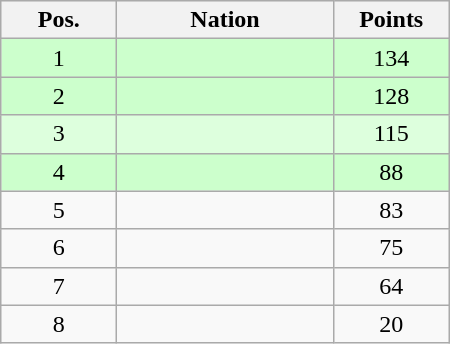<table class="wikitable gauche" cellspacing="1" style="width:300px;">
<tr style="background:#efefef; text-align:center;">
<th style="width:70px;">Pos.</th>
<th>Nation</th>
<th style="width:70px;">Points</th>
</tr>
<tr style="vertical-align:top; text-align:center; background:#ccffcc;">
<td>1</td>
<td style="text-align:left;"></td>
<td>134</td>
</tr>
<tr style="vertical-align:top; text-align:center; background:#ccffcc;">
<td>2</td>
<td style="text-align:left;"></td>
<td>128</td>
</tr>
<tr style="vertical-align:top; text-align:center; background:#ddffdd;">
<td>3</td>
<td style="text-align:left;"></td>
<td>115</td>
</tr>
<tr style="vertical-align:top; text-align:center; background:#ccffcc;">
<td>4</td>
<td style="text-align:left;"></td>
<td>88</td>
</tr>
<tr style="vertical-align:top; text-align:center;">
<td>5</td>
<td style="text-align:left;"></td>
<td>83</td>
</tr>
<tr style="vertical-align:top; text-align:center;">
<td>6</td>
<td style="text-align:left;"></td>
<td>75</td>
</tr>
<tr style="vertical-align:top; text-align:center;">
<td>7</td>
<td style="text-align:left;"></td>
<td>64</td>
</tr>
<tr style="vertical-align:top; text-align:center;">
<td>8</td>
<td style="text-align:left;"></td>
<td>20</td>
</tr>
</table>
